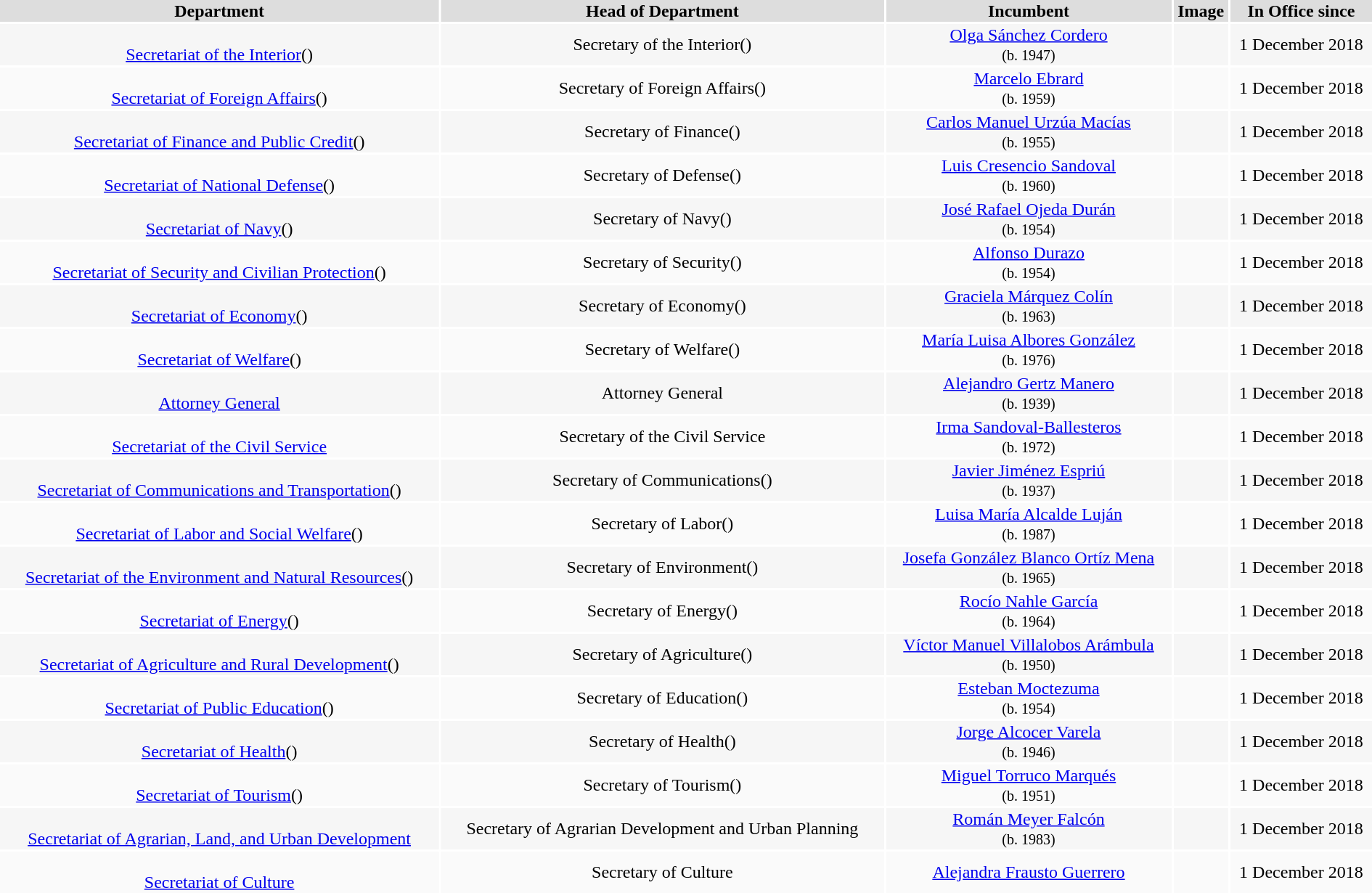<table style="text-align:center;width:100%;border:0px solid transparent !important;">
<tr style="background-color:#DDD;bgcolor:#DDD;">
<th>Department</th>
<th>Head of Department</th>
<th>Incumbent</th>
<th>Image</th>
<th>In Office since</th>
</tr>
<tr style="background-color:#F6F6F6;bgcolor:#F6F6F6;">
<td align="center"><br><a href='#'>Secretariat of the Interior</a>()</td>
<td>Secretary of the Interior()</td>
<td><a href='#'>Olga Sánchez Cordero</a><br><small>(b. 1947)</small></td>
<td></td>
<td>1 December 2018</td>
</tr>
<tr style="background-color:#FAFAFA;bgcolor:#FAFAFA;">
<td align="center"><br><a href='#'>Secretariat of Foreign Affairs</a>()</td>
<td>Secretary of Foreign Affairs()</td>
<td><a href='#'>Marcelo Ebrard</a><br><small>(b. 1959)</small></td>
<td></td>
<td>1 December 2018</td>
</tr>
<tr style="background-color:#F6F6F6;bgcolor:#F6F6F6;">
<td align="center"><br><a href='#'>Secretariat of Finance and Public Credit</a>()</td>
<td>Secretary of Finance()</td>
<td><a href='#'>Carlos Manuel Urzúa Macías</a><br><small>(b. 1955)</small></td>
<td></td>
<td>1 December 2018</td>
</tr>
<tr style="background-color:#FAFAFA;bgcolor:#FAFAFA;">
<td align="center"><br><a href='#'>Secretariat of National Defense</a>()</td>
<td>Secretary of Defense()</td>
<td><a href='#'>Luis Cresencio Sandoval</a><br><small>(b. 1960)</small></td>
<td></td>
<td>1 December 2018</td>
</tr>
<tr style="background-color:#F6F6F6;bgcolor:#F6F6F6;">
<td align="center"><br><a href='#'>Secretariat of Navy</a>()</td>
<td>Secretary of Navy()</td>
<td><a href='#'>José Rafael Ojeda Durán</a><br><small>(b. 1954)</small></td>
<td></td>
<td>1 December 2018</td>
</tr>
<tr style="background-color:#FAFAFA;bgcolor:#FAFAFA;">
<td align="center"><br><a href='#'>Secretariat of Security and Civilian Protection</a>()</td>
<td>Secretary of Security()</td>
<td><a href='#'>Alfonso Durazo</a><br><small>(b. 1954)</small></td>
<td></td>
<td>1 December 2018</td>
</tr>
<tr style="background-color:#F6F6F6;bgcolor:#F6F6F6;">
<td align="center"><br><a href='#'>Secretariat of Economy</a>()</td>
<td>Secretary of Economy()</td>
<td><a href='#'>Graciela Márquez Colín</a><br><small>(b. 1963)</small></td>
<td></td>
<td>1 December 2018</td>
</tr>
<tr style="background-color:#FAFAFA;bgcolor:#FAFAFA;">
<td align="center"><br><a href='#'>Secretariat of Welfare</a>()</td>
<td>Secretary of Welfare()</td>
<td><a href='#'>María Luisa Albores González</a><br><small>(b. 1976)</small></td>
<td></td>
<td>1 December 2018</td>
</tr>
<tr style="background-color:#F6F6F6;bgcolor:#F6F6F6;">
<td align="center"><br><a href='#'>Attorney General</a></td>
<td>Attorney General</td>
<td><a href='#'>Alejandro Gertz Manero</a><br><small>(b. 1939)</small></td>
<td></td>
<td>1 December 2018</td>
</tr>
<tr style="background-color:#FAFAFA;bgcolor:#FAFAFA;">
<td align="center"><br><a href='#'>Secretariat of the Civil Service</a></td>
<td>Secretary of the Civil Service</td>
<td><a href='#'>Irma Sandoval-Ballesteros</a><br><small>(b. 1972)</small></td>
<td></td>
<td>1 December 2018</td>
</tr>
<tr style="background-color:#F6F6F6;bgcolor:#F6F6F6;">
<td align="center"><br><a href='#'>Secretariat of Communications and Transportation</a>()</td>
<td>Secretary of Communications()</td>
<td><a href='#'>Javier Jiménez Espriú</a><br><small>(b. 1937)</small></td>
<td></td>
<td>1 December 2018</td>
</tr>
<tr style="background-color:#FAFAFA;bgcolor:#FAFAFA;">
<td align="center"><br><a href='#'>Secretariat of Labor and Social Welfare</a>()</td>
<td>Secretary of Labor()</td>
<td><a href='#'>Luisa María Alcalde Luján</a><br><small>(b. 1987)</small></td>
<td></td>
<td>1 December 2018</td>
</tr>
<tr style="background-color:#F6F6F6;bgcolor:#F6F6F6;">
<td align="center"><br><a href='#'>Secretariat of the Environment and Natural Resources</a>()</td>
<td>Secretary of Environment()</td>
<td><a href='#'>Josefa González Blanco Ortíz Mena</a><br><small>(b. 1965)</small></td>
<td></td>
<td>1 December 2018</td>
</tr>
<tr style="background-color:#FAFAFA;bgcolor:#FAFAFA;">
<td align="center"><br><a href='#'>Secretariat of Energy</a>()</td>
<td>Secretary of Energy()</td>
<td><a href='#'>Rocío Nahle García</a><br><small>(b. 1964)</small></td>
<td></td>
<td>1 December 2018</td>
</tr>
<tr style="background-color:#F6F6F6;bgcolor:#F6F6F6;">
<td align="center"><br><a href='#'>Secretariat of Agriculture and Rural Development</a>()</td>
<td>Secretary of Agriculture()</td>
<td><a href='#'>Víctor Manuel Villalobos Arámbula</a><br><small>(b. 1950)</small></td>
<td></td>
<td>1 December 2018</td>
</tr>
<tr style="background-color:#FAFAFA;bgcolor:#FAFAFA;">
<td align="center"><br><a href='#'>Secretariat of Public Education</a>()</td>
<td>Secretary of Education()</td>
<td><a href='#'>Esteban Moctezuma</a><br><small>(b. 1954)</small></td>
<td></td>
<td>1 December 2018</td>
</tr>
<tr style="background-color:#F6F6F6;bgcolor:#F6F6F6;">
<td align="center"><br><a href='#'>Secretariat of Health</a>()</td>
<td>Secretary of Health()</td>
<td><a href='#'>Jorge Alcocer Varela</a><br><small>(b. 1946)</small></td>
<td></td>
<td>1 December 2018</td>
</tr>
<tr style="background-color:#FAFAFA;bgcolor:#FAFAFA;">
<td align="center"><br><a href='#'>Secretariat of Tourism</a>()</td>
<td>Secretary of Tourism()</td>
<td><a href='#'>Miguel Torruco Marqués</a><br><small>(b. 1951)</small></td>
<td></td>
<td>1 December 2018</td>
</tr>
<tr style="background-color:#F6F6F6;bgcolor:#F6F6F6;">
<td align="center"><br> <a href='#'>Secretariat of Agrarian, Land, and Urban Development</a>  </td>
<td>Secretary of Agrarian Development and Urban Planning  </td>
<td><a href='#'>Román Meyer Falcón</a><br><small>(b. 1983)</small></td>
<td></td>
<td>1 December 2018</td>
</tr>
<tr style="background-color:#FAFAFA;bgcolor:#FAFAFA;">
<td align="center"><br><a href='#'>Secretariat of Culture</a>  </td>
<td>Secretary of Culture  </td>
<td><a href='#'>Alejandra Frausto Guerrero</a></td>
<td></td>
<td>1 December 2018</td>
</tr>
<tr style="background-color:#F6F6F6;bgcolor:#F6F6F6;">
</tr>
</table>
